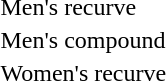<table>
<tr>
<td>Men's recurve<br></td>
<td></td>
<td></td>
<td></td>
</tr>
<tr>
<td>Men's compound<br></td>
<td></td>
<td></td>
<td></td>
</tr>
<tr>
<td>Women's recurve<br></td>
<td></td>
<td></td>
<td></td>
</tr>
</table>
